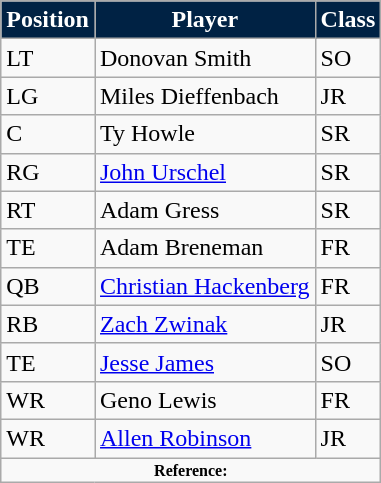<table class="wikitable">
<tr>
<th style="background:#024; color:#fff;">Position</th>
<th style="background:#024; color:#fff;">Player</th>
<th style="background:#024; color:#fff;">Class</th>
</tr>
<tr>
<td>LT</td>
<td>Donovan Smith</td>
<td>SO</td>
</tr>
<tr>
<td>LG</td>
<td>Miles Dieffenbach</td>
<td>JR</td>
</tr>
<tr>
<td>C</td>
<td>Ty Howle</td>
<td>SR</td>
</tr>
<tr>
<td>RG</td>
<td><a href='#'>John Urschel</a></td>
<td>SR</td>
</tr>
<tr>
<td>RT</td>
<td>Adam Gress</td>
<td>SR</td>
</tr>
<tr>
<td>TE</td>
<td>Adam Breneman</td>
<td>FR</td>
</tr>
<tr>
<td>QB</td>
<td><a href='#'>Christian Hackenberg</a></td>
<td>FR</td>
</tr>
<tr>
<td>RB</td>
<td><a href='#'>Zach Zwinak</a></td>
<td>JR</td>
</tr>
<tr>
<td>TE</td>
<td><a href='#'>Jesse James</a></td>
<td>SO</td>
</tr>
<tr>
<td>WR</td>
<td>Geno Lewis</td>
<td>FR</td>
</tr>
<tr>
<td>WR</td>
<td><a href='#'>Allen Robinson</a></td>
<td>JR</td>
</tr>
<tr>
<td colspan="3"  style="font-size:8pt; text-align:center;"><strong>Reference:</strong></td>
</tr>
</table>
